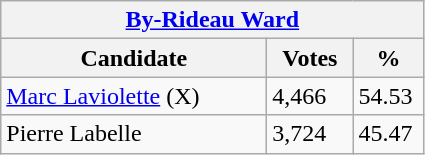<table class="wikitable">
<tr>
<th colspan="3"><a href='#'>By-Rideau Ward</a></th>
</tr>
<tr>
<th style="width: 170px">Candidate</th>
<th style="width: 50px">Votes</th>
<th style="width: 40px">%</th>
</tr>
<tr>
<td><a href='#'>Marc Laviolette</a> (X)</td>
<td>4,466</td>
<td>54.53</td>
</tr>
<tr>
<td>Pierre Labelle</td>
<td>3,724</td>
<td>45.47</td>
</tr>
</table>
